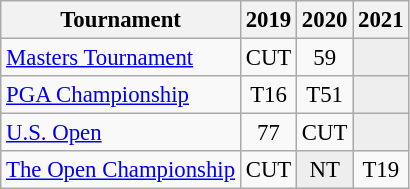<table class="wikitable" style="font-size:95%;text-align:center;">
<tr>
<th>Tournament</th>
<th>2019</th>
<th>2020</th>
<th>2021</th>
</tr>
<tr>
<td align=left><a href='#'>Masters Tournament</a></td>
<td>CUT</td>
<td>59</td>
<td style="background:#eeeeee;"></td>
</tr>
<tr>
<td align=left><a href='#'>PGA Championship</a></td>
<td>T16</td>
<td>T51</td>
<td style="background:#eeeeee;"></td>
</tr>
<tr>
<td align=left><a href='#'>U.S. Open</a></td>
<td>77</td>
<td>CUT</td>
<td style="background:#eeeeee;"></td>
</tr>
<tr>
<td align=left><a href='#'>The Open Championship</a></td>
<td>CUT</td>
<td style="background:#eeeeee;">NT</td>
<td>T19</td>
</tr>
</table>
